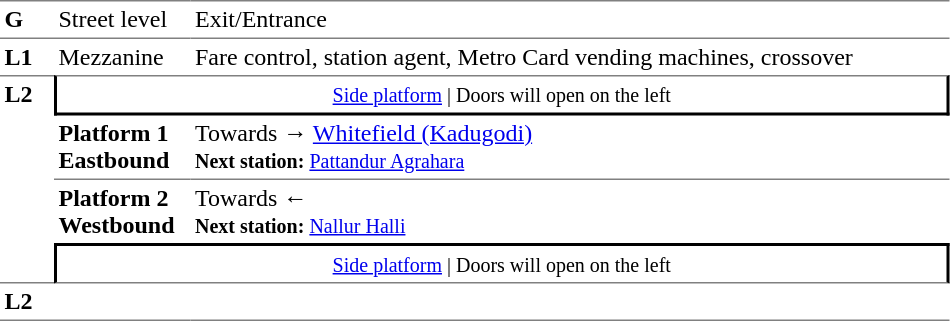<table table border=0 cellspacing=0 cellpadding=3>
<tr>
<td style="border-bottom:solid 1px gray;border-top:solid 1px gray;" width=30 valign=top><strong>G</strong></td>
<td style="border-top:solid 1px gray;border-bottom:solid 1px gray;" width=85 valign=top>Street level</td>
<td style="border-top:solid 1px gray;border-bottom:solid 1px gray;" width=500 valign=top>Exit/Entrance</td>
</tr>
<tr>
<td valign=top><strong>L1</strong></td>
<td valign=top>Mezzanine</td>
<td valign=top>Fare control, station agent, Metro Card vending machines, crossover<br></td>
</tr>
<tr>
<td style="border-top:solid 1px gray;border-bottom:solid 1px gray;" width=30 rowspan=4 valign=top><strong>L2</strong></td>
<td style="border-top:solid 1px gray;border-right:solid 2px black;border-left:solid 2px black;border-bottom:solid 2px black;text-align:center;" colspan=2><small><a href='#'>Side platform</a> | Doors will open on the left </small></td>
</tr>
<tr>
<td style="border-bottom:solid 1px gray;" width=85><span><strong>Platform 1</strong><br><strong>Eastbound</strong></span></td>
<td style="border-bottom:solid 1px gray;" width=500>Towards → <a href='#'>Whitefield (Kadugodi)</a><br><small><strong>Next station:</strong> <a href='#'>Pattandur Agrahara</a></small></td>
</tr>
<tr>
<td><span><strong>Platform 2 Westbound</strong></span></td>
<td>Towards ← <br><small><strong>Next station:</strong> <a href='#'>Nallur Halli</a></small></td>
</tr>
<tr>
<td style="border-top:solid 2px black;border-right:solid 2px black;border-left:solid 2px black;border-bottom:solid 1px gray;" colspan=2  align=center><small><a href='#'>Side platform</a> | Doors will open on the left </small></td>
</tr>
<tr>
<td style="border-bottom:solid 1px gray;" width=30 rowspan=2 valign=top><strong>L2</strong></td>
<td style="border-bottom:solid 1px gray;" width=85></td>
<td style="border-bottom:solid 1px gray;" width=500></td>
</tr>
<tr>
</tr>
</table>
